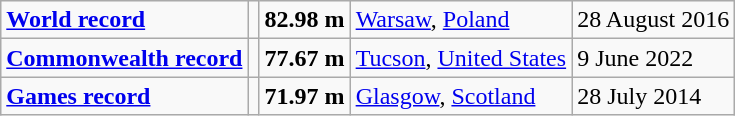<table class="wikitable">
<tr>
<td><a href='#'><strong>World record</strong></a></td>
<td></td>
<td><strong>82.98 m</strong></td>
<td><a href='#'>Warsaw</a>, <a href='#'>Poland</a></td>
<td>28 August 2016</td>
</tr>
<tr>
<td><a href='#'><strong>Commonwealth record</strong></a></td>
<td></td>
<td><strong>77.67 m </strong></td>
<td><a href='#'>Tucson</a>, <a href='#'>United States</a></td>
<td>9 June 2022</td>
</tr>
<tr>
<td><a href='#'><strong>Games record</strong></a></td>
<td></td>
<td><strong>71.97 m</strong></td>
<td><a href='#'>Glasgow</a>, <a href='#'>Scotland</a></td>
<td>28 July 2014</td>
</tr>
</table>
